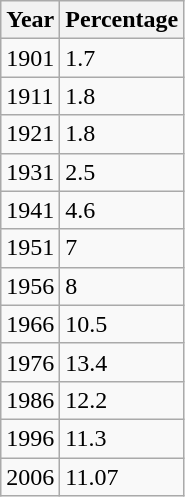<table class="wikitable sortable mw-collapsible">
<tr>
<th>Year</th>
<th>Percentage</th>
</tr>
<tr>
<td>1901</td>
<td>1.7</td>
</tr>
<tr>
<td>1911</td>
<td>1.8</td>
</tr>
<tr>
<td>1921</td>
<td>1.8</td>
</tr>
<tr>
<td>1931</td>
<td>2.5</td>
</tr>
<tr>
<td>1941</td>
<td>4.6</td>
</tr>
<tr>
<td>1951</td>
<td>7</td>
</tr>
<tr>
<td>1956</td>
<td>8</td>
</tr>
<tr>
<td>1966</td>
<td>10.5</td>
</tr>
<tr>
<td>1976</td>
<td>13.4</td>
</tr>
<tr>
<td>1986</td>
<td>12.2</td>
</tr>
<tr>
<td>1996</td>
<td>11.3</td>
</tr>
<tr>
<td>2006</td>
<td>11.07</td>
</tr>
</table>
